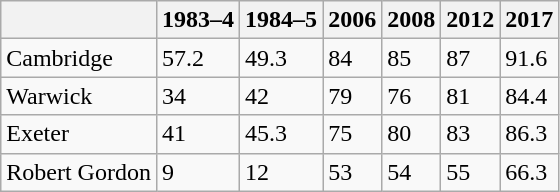<table class="wikitable">
<tr>
<th></th>
<th>1983–4</th>
<th>1984–5</th>
<th>2006</th>
<th>2008</th>
<th>2012</th>
<th>2017</th>
</tr>
<tr>
<td>Cambridge</td>
<td>57.2</td>
<td>49.3</td>
<td>84</td>
<td>85</td>
<td>87</td>
<td>91.6</td>
</tr>
<tr>
<td>Warwick</td>
<td>34</td>
<td>42</td>
<td>79</td>
<td>76</td>
<td>81</td>
<td>84.4</td>
</tr>
<tr>
<td>Exeter</td>
<td>41</td>
<td>45.3</td>
<td>75</td>
<td>80</td>
<td>83</td>
<td>86.3</td>
</tr>
<tr>
<td>Robert Gordon</td>
<td>9</td>
<td>12</td>
<td>53</td>
<td>54</td>
<td>55</td>
<td>66.3</td>
</tr>
</table>
